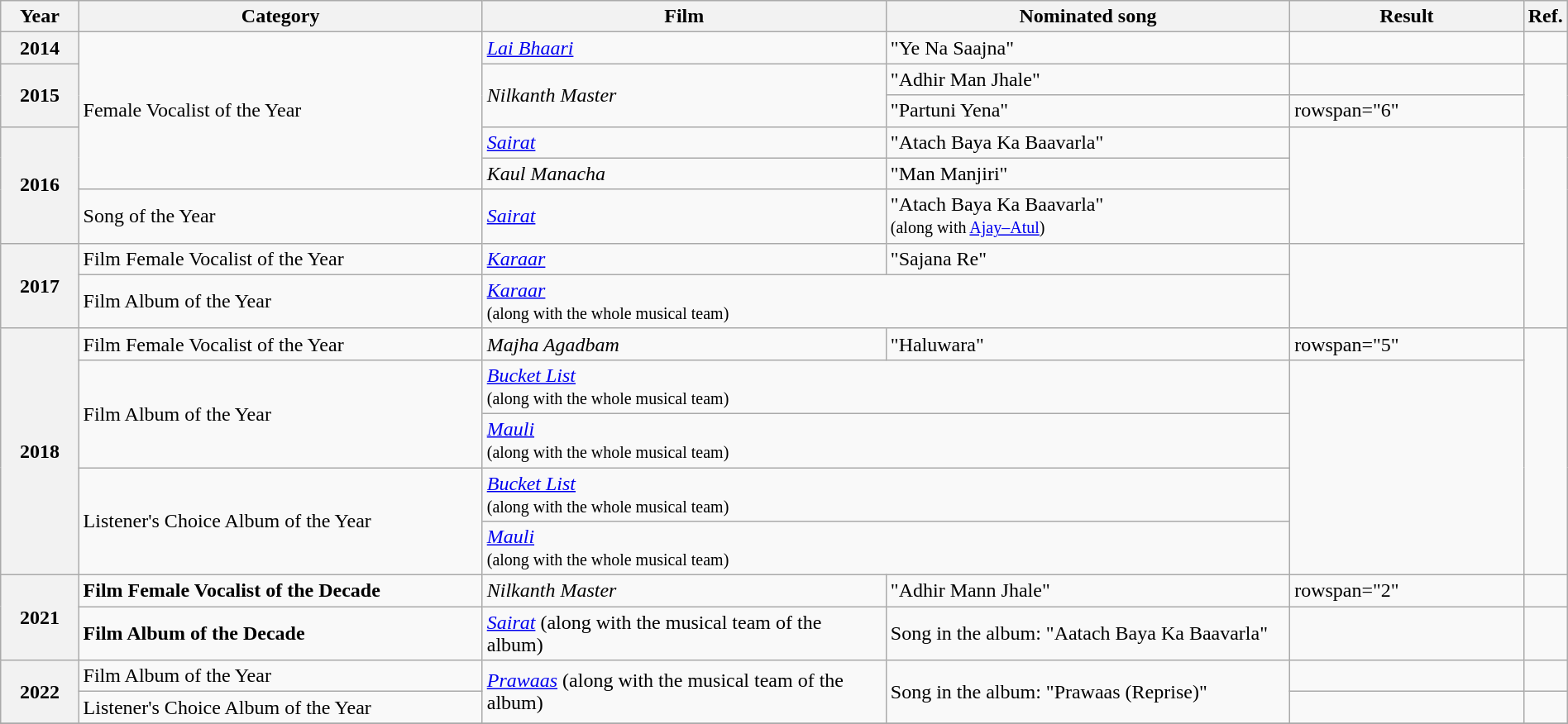<table class="wikitable plainrowheaders" width="100%" textcolor:#000;">
<tr>
<th scope="col" width=5%><strong>Year</strong></th>
<th scope="col" width=26%><strong>Category</strong></th>
<th scope="col" width=26%><strong>Film</strong></th>
<th scope="col" width=26%><strong>Nominated song</strong></th>
<th scope="col" width=15%><strong>Result</strong></th>
<th scope="col" width=2%><strong>Ref.</strong></th>
</tr>
<tr>
<th scope="row">2014</th>
<td rowspan="5">Female Vocalist of the Year</td>
<td><em><a href='#'>Lai Bhaari</a></em></td>
<td>"Ye Na Saajna"</td>
<td></td>
<td></td>
</tr>
<tr>
<th scope="row" rowspan="2">2015</th>
<td rowspan="2"><em>Nilkanth Master</em></td>
<td>"Adhir Man Jhale"</td>
<td></td>
<td rowspan="2"></td>
</tr>
<tr>
<td>"Partuni Yena"</td>
<td>rowspan="6" </td>
</tr>
<tr>
<th scope="row" rowspan="3">2016</th>
<td><em><a href='#'>Sairat</a></em></td>
<td>"Atach Baya Ka Baavarla"</td>
<td rowspan="3"><br></td>
</tr>
<tr>
<td><em>Kaul Manacha</em></td>
<td>"Man Manjiri"</td>
</tr>
<tr>
<td>Song of the Year</td>
<td><em><a href='#'>Sairat</a></em></td>
<td>"Atach Baya Ka Baavarla" <br><small>(along with <a href='#'>Ajay–Atul</a>)</small></td>
</tr>
<tr>
<th scope="row" rowspan="2">2017</th>
<td>Film Female Vocalist of the Year</td>
<td><em><a href='#'>Karaar</a></em></td>
<td>"Sajana Re"</td>
<td rowspan="2"></td>
</tr>
<tr>
<td>Film Album of the Year</td>
<td colspan="2"><em><a href='#'>Karaar</a></em> <br><small>(along with the whole musical team)</small></td>
</tr>
<tr>
<th scope="row" rowspan="5">2018</th>
<td>Film Female Vocalist of the Year</td>
<td><em>Majha Agadbam</em></td>
<td>"Haluwara"</td>
<td>rowspan="5" </td>
<td rowspan="5"></td>
</tr>
<tr>
<td rowspan="2">Film Album of the Year</td>
<td colspan="2"><a href='#'><em>Bucket List</em></a> <br><small>(along with the whole musical team)</small></td>
</tr>
<tr>
<td colspan="2"><a href='#'><em>Mauli</em></a> <br><small>(along with the whole musical team)</small></td>
</tr>
<tr>
<td rowspan="2">Listener's Choice Album of the Year</td>
<td colspan="2"><a href='#'><em>Bucket List</em></a> <br><small>(along with the whole musical team)</small></td>
</tr>
<tr>
<td colspan="2"><a href='#'><em>Mauli</em></a> <br><small>(along with the whole musical team)</small></td>
</tr>
<tr>
<th scope="row" rowspan="2">2021</th>
<td><strong>Film Female Vocalist of the Decade</strong></td>
<td><em>Nilkanth Master</em></td>
<td>"Adhir Mann Jhale"</td>
<td>rowspan="2" </td>
<td></td>
</tr>
<tr>
<td><strong>Film Album of the Decade</strong></td>
<td><em><a href='#'>Sairat</a></em> (along with the musical team of the album)</td>
<td>Song in the album: "Aatach Baya Ka Baavarla"</td>
<td></td>
</tr>
<tr>
<th scope="row" rowspan="2">2022</th>
<td>Film Album of the Year</td>
<td rowspan="2"><em><a href='#'>Prawaas</a></em> (along with the musical team of the album)</td>
<td rowspan="2">Song in the album: "Prawaas (Reprise)"</td>
<td></td>
<td></td>
</tr>
<tr>
<td>Listener's Choice Album of the Year</td>
<td></td>
<td></td>
</tr>
<tr>
</tr>
</table>
